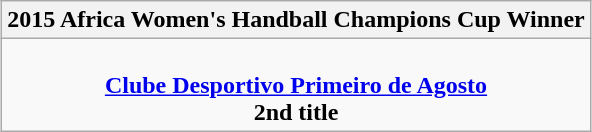<table class=wikitable style="text-align:center; margin:auto">
<tr>
<th>2015 Africa Women's Handball Champions Cup Winner</th>
</tr>
<tr>
<td><br><strong><a href='#'>Clube Desportivo Primeiro de Agosto</a></strong><br><strong>2nd title</strong></td>
</tr>
</table>
